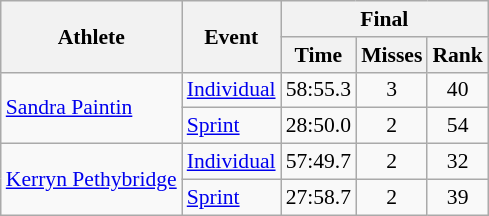<table class="wikitable" style="font-size:90%">
<tr>
<th rowspan="2">Athlete</th>
<th rowspan="2">Event</th>
<th colspan="3">Final</th>
</tr>
<tr>
<th>Time</th>
<th>Misses</th>
<th>Rank</th>
</tr>
<tr align="center">
<td align="left" rowspan=2><a href='#'>Sandra Paintin</a></td>
<td align="left"><a href='#'>Individual</a></td>
<td>58:55.3</td>
<td>3</td>
<td>40</td>
</tr>
<tr align="center">
<td align="left"><a href='#'>Sprint</a></td>
<td>28:50.0</td>
<td>2</td>
<td>54</td>
</tr>
<tr align="center">
<td align="left" rowspan=2><a href='#'>Kerryn Pethybridge</a></td>
<td align="left"><a href='#'>Individual</a></td>
<td>57:49.7</td>
<td>2</td>
<td>32</td>
</tr>
<tr align="center">
<td align="left"><a href='#'>Sprint</a></td>
<td>27:58.7</td>
<td>2</td>
<td>39</td>
</tr>
</table>
